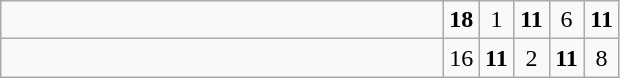<table class="wikitable">
<tr>
<td style="width:18em"><strong></strong></td>
<td align=center style="width:1em"><strong>18</strong></td>
<td align=center style="width:1em">1</td>
<td align=center style="width:1em"><strong>11</strong></td>
<td align=center style="width:1em">6</td>
<td align=center style="width:1em"><strong>11</strong></td>
</tr>
<tr>
<td style="width:18em"></td>
<td align=center style="width:1em">16</td>
<td align=center style="width:1em"><strong>11</strong></td>
<td align=center style="width:1em">2</td>
<td align=center style="width:1em"><strong>11</strong></td>
<td align=center style="width:1em">8</td>
</tr>
</table>
